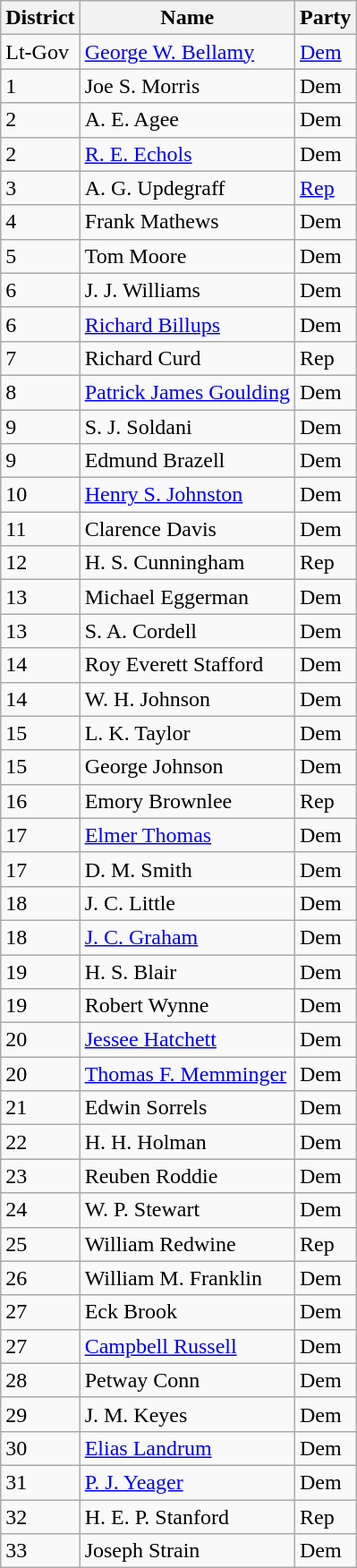<table class="wikitable sortable">
<tr>
<th>District</th>
<th>Name</th>
<th>Party</th>
</tr>
<tr>
<td>Lt-Gov</td>
<td><a href='#'>George W. Bellamy</a></td>
<td><a href='#'>Dem</a></td>
</tr>
<tr>
<td>1</td>
<td>Joe S. Morris</td>
<td>Dem</td>
</tr>
<tr>
<td>2</td>
<td>A. E. Agee</td>
<td>Dem</td>
</tr>
<tr>
<td>2</td>
<td><a href='#'>R. E. Echols</a></td>
<td>Dem</td>
</tr>
<tr>
<td>3</td>
<td>A. G. Updegraff</td>
<td><a href='#'>Rep</a></td>
</tr>
<tr>
<td>4</td>
<td>Frank Mathews</td>
<td>Dem</td>
</tr>
<tr>
<td>5</td>
<td>Tom Moore</td>
<td>Dem</td>
</tr>
<tr>
<td>6</td>
<td>J. J. Williams</td>
<td>Dem</td>
</tr>
<tr>
<td>6</td>
<td><a href='#'>Richard Billups</a></td>
<td>Dem</td>
</tr>
<tr>
<td>7</td>
<td>Richard Curd</td>
<td>Rep</td>
</tr>
<tr>
<td>8</td>
<td><a href='#'>Patrick James Goulding</a></td>
<td>Dem</td>
</tr>
<tr>
<td>9</td>
<td>S. J. Soldani</td>
<td>Dem</td>
</tr>
<tr>
<td>9</td>
<td>Edmund Brazell</td>
<td>Dem</td>
</tr>
<tr>
<td>10</td>
<td><a href='#'>Henry S. Johnston</a></td>
<td>Dem</td>
</tr>
<tr>
<td>11</td>
<td>Clarence Davis</td>
<td>Dem</td>
</tr>
<tr>
<td>12</td>
<td>H. S. Cunningham</td>
<td>Rep</td>
</tr>
<tr>
<td>13</td>
<td>Michael Eggerman</td>
<td>Dem</td>
</tr>
<tr>
<td>13</td>
<td>S. A. Cordell</td>
<td>Dem</td>
</tr>
<tr>
<td>14</td>
<td>Roy Everett Stafford</td>
<td>Dem</td>
</tr>
<tr>
<td>14</td>
<td>W. H. Johnson</td>
<td>Dem</td>
</tr>
<tr>
<td>15</td>
<td>L. K. Taylor</td>
<td>Dem</td>
</tr>
<tr>
<td>15</td>
<td>George Johnson</td>
<td>Dem</td>
</tr>
<tr>
<td>16</td>
<td>Emory Brownlee</td>
<td>Rep</td>
</tr>
<tr>
<td>17</td>
<td><a href='#'>Elmer Thomas</a></td>
<td>Dem</td>
</tr>
<tr>
<td>17</td>
<td>D. M. Smith</td>
<td>Dem</td>
</tr>
<tr>
<td>18</td>
<td>J. C. Little</td>
<td>Dem</td>
</tr>
<tr>
<td>18</td>
<td><a href='#'>J. C. Graham</a></td>
<td>Dem</td>
</tr>
<tr>
<td>19</td>
<td>H. S. Blair</td>
<td>Dem</td>
</tr>
<tr>
<td>19</td>
<td>Robert Wynne</td>
<td>Dem</td>
</tr>
<tr>
<td>20</td>
<td><a href='#'>Jessee Hatchett</a></td>
<td>Dem</td>
</tr>
<tr>
<td>20</td>
<td><a href='#'>Thomas F. Memminger</a></td>
<td>Dem</td>
</tr>
<tr>
<td>21</td>
<td>Edwin Sorrels</td>
<td>Dem</td>
</tr>
<tr>
<td>22</td>
<td>H. H. Holman</td>
<td>Dem</td>
</tr>
<tr>
<td>23</td>
<td>Reuben Roddie</td>
<td>Dem</td>
</tr>
<tr>
<td>24</td>
<td>W. P. Stewart</td>
<td>Dem</td>
</tr>
<tr>
<td>25</td>
<td>William Redwine</td>
<td>Rep</td>
</tr>
<tr>
<td>26</td>
<td>William M. Franklin</td>
<td>Dem</td>
</tr>
<tr>
<td>27</td>
<td>Eck Brook</td>
<td>Dem</td>
</tr>
<tr>
<td>27</td>
<td><a href='#'>Campbell Russell</a></td>
<td>Dem</td>
</tr>
<tr>
<td>28</td>
<td>Petway Conn</td>
<td>Dem</td>
</tr>
<tr>
<td>29</td>
<td>J. M. Keyes</td>
<td>Dem</td>
</tr>
<tr>
<td>30</td>
<td><a href='#'>Elias Landrum</a></td>
<td>Dem</td>
</tr>
<tr>
<td>31</td>
<td><a href='#'>P. J. Yeager</a></td>
<td>Dem</td>
</tr>
<tr>
<td>32</td>
<td>H. E. P. Stanford</td>
<td>Rep</td>
</tr>
<tr>
<td>33</td>
<td>Joseph Strain</td>
<td>Dem</td>
</tr>
</table>
